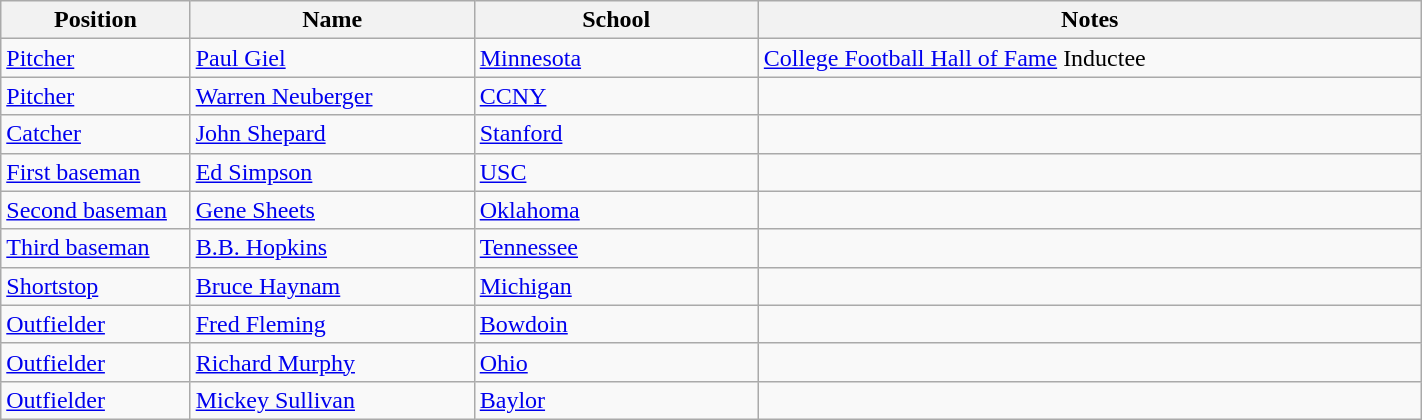<table class="wikitable sortable" style="width:75%;">
<tr>
<th width=10%>Position</th>
<th width=15%>Name</th>
<th width=15%>School</th>
<th width=35% class="unsortable">Notes</th>
</tr>
<tr>
<td><a href='#'>Pitcher</a></td>
<td><a href='#'>Paul Giel</a></td>
<td><a href='#'>Minnesota</a></td>
<td><a href='#'>College Football Hall of Fame</a> Inductee</td>
</tr>
<tr>
<td><a href='#'>Pitcher</a></td>
<td><a href='#'>Warren Neuberger</a></td>
<td><a href='#'>CCNY</a></td>
<td></td>
</tr>
<tr>
<td><a href='#'>Catcher</a></td>
<td><a href='#'>John Shepard</a></td>
<td><a href='#'>Stanford</a></td>
<td></td>
</tr>
<tr>
<td><a href='#'>First baseman</a></td>
<td><a href='#'>Ed Simpson</a></td>
<td><a href='#'>USC</a></td>
<td></td>
</tr>
<tr>
<td><a href='#'>Second baseman</a></td>
<td><a href='#'>Gene Sheets</a></td>
<td><a href='#'>Oklahoma</a></td>
<td></td>
</tr>
<tr>
<td><a href='#'>Third baseman</a></td>
<td><a href='#'>B.B. Hopkins</a></td>
<td><a href='#'>Tennessee</a></td>
<td></td>
</tr>
<tr>
<td><a href='#'>Shortstop</a></td>
<td><a href='#'>Bruce Haynam</a></td>
<td><a href='#'>Michigan</a></td>
<td></td>
</tr>
<tr>
<td><a href='#'>Outfielder</a></td>
<td><a href='#'>Fred Fleming</a></td>
<td><a href='#'>Bowdoin</a></td>
<td></td>
</tr>
<tr>
<td><a href='#'>Outfielder</a></td>
<td><a href='#'>Richard Murphy</a></td>
<td><a href='#'>Ohio</a></td>
<td></td>
</tr>
<tr>
<td><a href='#'>Outfielder</a></td>
<td><a href='#'>Mickey Sullivan</a></td>
<td><a href='#'>Baylor</a></td>
<td></td>
</tr>
</table>
